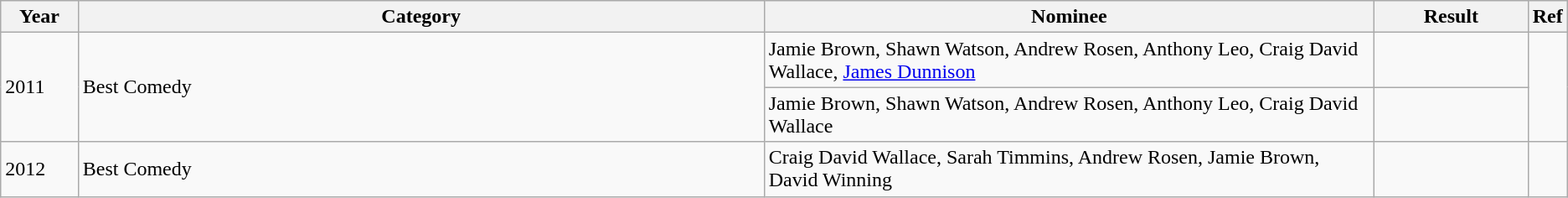<table class="wikitable">
<tr>
<th width=5%>Year</th>
<th width=45%>Category</th>
<th width=40%>Nominee</th>
<th width=10%>Result</th>
<th width=5%>Ref</th>
</tr>
<tr>
<td rowspan="2">2011</td>
<td rowspan="2">Best Comedy</td>
<td>Jamie Brown, Shawn Watson, Andrew Rosen, Anthony Leo, Craig David Wallace, <a href='#'>James Dunnison</a></td>
<td></td>
<td rowspan="2"></td>
</tr>
<tr>
<td>Jamie Brown, Shawn Watson, Andrew Rosen, Anthony Leo, Craig David Wallace</td>
<td></td>
</tr>
<tr>
<td>2012</td>
<td>Best Comedy</td>
<td>Craig David Wallace, Sarah Timmins, Andrew Rosen, Jamie Brown, David Winning</td>
<td></td>
<td></td>
</tr>
</table>
